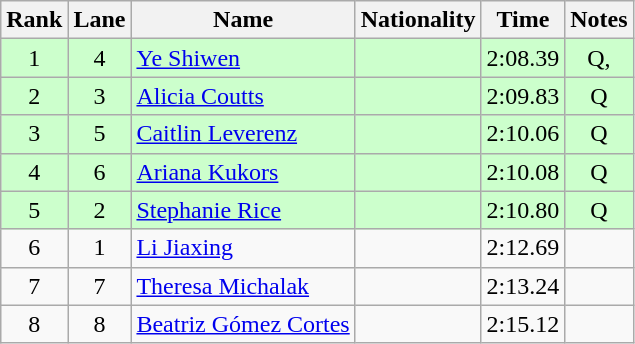<table class="wikitable sortable" style="text-align:center">
<tr>
<th>Rank</th>
<th>Lane</th>
<th>Name</th>
<th>Nationality</th>
<th>Time</th>
<th>Notes</th>
</tr>
<tr bgcolor=ccffcc>
<td>1</td>
<td>4</td>
<td align=left><a href='#'>Ye Shiwen</a></td>
<td align=left></td>
<td>2:08.39</td>
<td>Q, </td>
</tr>
<tr bgcolor=ccffcc>
<td>2</td>
<td>3</td>
<td align=left><a href='#'>Alicia Coutts</a></td>
<td align=left></td>
<td>2:09.83</td>
<td>Q</td>
</tr>
<tr bgcolor=ccffcc>
<td>3</td>
<td>5</td>
<td align=left><a href='#'>Caitlin Leverenz</a></td>
<td align=left></td>
<td>2:10.06</td>
<td>Q</td>
</tr>
<tr bgcolor=ccffcc>
<td>4</td>
<td>6</td>
<td align=left><a href='#'>Ariana Kukors</a></td>
<td align=left></td>
<td>2:10.08</td>
<td>Q</td>
</tr>
<tr bgcolor=ccffcc>
<td>5</td>
<td>2</td>
<td align=left><a href='#'>Stephanie Rice</a></td>
<td align=left></td>
<td>2:10.80</td>
<td>Q</td>
</tr>
<tr>
<td>6</td>
<td>1</td>
<td align=left><a href='#'>Li Jiaxing</a></td>
<td align=left></td>
<td>2:12.69</td>
<td></td>
</tr>
<tr>
<td>7</td>
<td>7</td>
<td align=left><a href='#'>Theresa Michalak</a></td>
<td align=left></td>
<td>2:13.24</td>
<td></td>
</tr>
<tr>
<td>8</td>
<td>8</td>
<td align=left><a href='#'>Beatriz Gómez Cortes</a></td>
<td align=left></td>
<td>2:15.12</td>
<td></td>
</tr>
</table>
